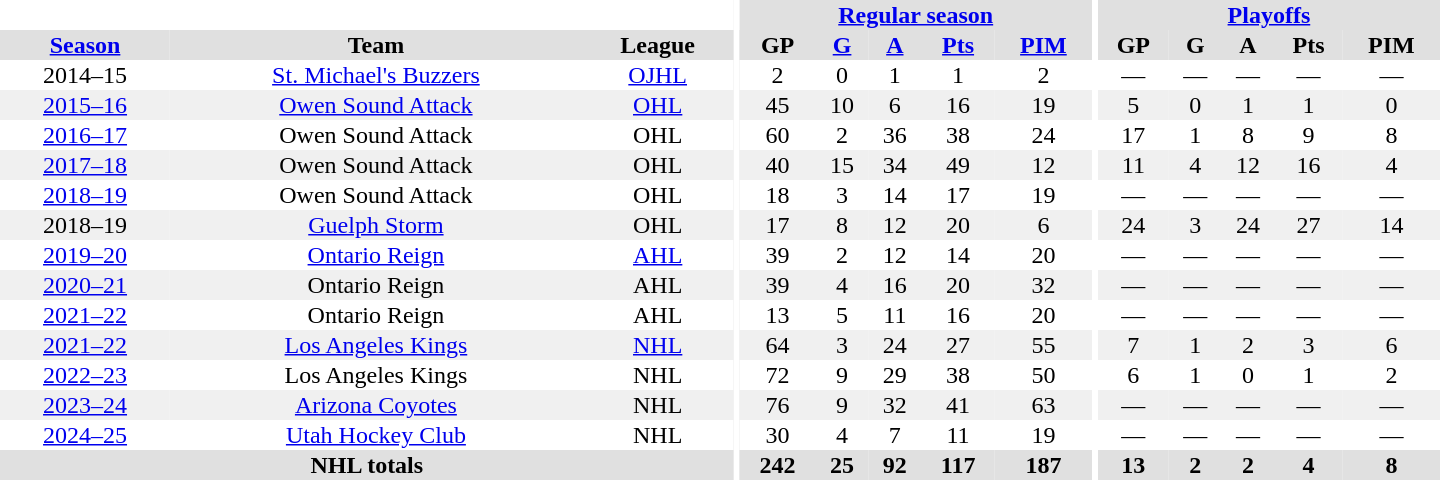<table border="0" cellpadding="1" cellspacing="0" style="text-align:center; width:60em">
<tr bgcolor="#e0e0e0">
<th colspan="3" bgcolor="#ffffff"></th>
<th rowspan="99" bgcolor="#ffffff"></th>
<th colspan="5"><a href='#'>Regular season</a></th>
<th rowspan="99" bgcolor="#ffffff"></th>
<th colspan="5"><a href='#'>Playoffs</a></th>
</tr>
<tr bgcolor="#e0e0e0">
<th><a href='#'>Season</a></th>
<th>Team</th>
<th>League</th>
<th>GP</th>
<th><a href='#'>G</a></th>
<th><a href='#'>A</a></th>
<th><a href='#'>Pts</a></th>
<th><a href='#'>PIM</a></th>
<th>GP</th>
<th>G</th>
<th>A</th>
<th>Pts</th>
<th>PIM</th>
</tr>
<tr>
<td>2014–15</td>
<td><a href='#'>St. Michael's Buzzers</a></td>
<td><a href='#'>OJHL</a></td>
<td>2</td>
<td>0</td>
<td>1</td>
<td>1</td>
<td>2</td>
<td>—</td>
<td>—</td>
<td>—</td>
<td>—</td>
<td>—</td>
</tr>
<tr bgcolor="#f0f0f0">
<td><a href='#'>2015–16</a></td>
<td><a href='#'>Owen Sound Attack</a></td>
<td><a href='#'>OHL</a></td>
<td>45</td>
<td>10</td>
<td>6</td>
<td>16</td>
<td>19</td>
<td>5</td>
<td>0</td>
<td>1</td>
<td>1</td>
<td>0</td>
</tr>
<tr>
<td><a href='#'>2016–17</a></td>
<td>Owen Sound Attack</td>
<td>OHL</td>
<td>60</td>
<td>2</td>
<td>36</td>
<td>38</td>
<td>24</td>
<td>17</td>
<td>1</td>
<td>8</td>
<td>9</td>
<td>8</td>
</tr>
<tr bgcolor="#f0f0f0">
<td><a href='#'>2017–18</a></td>
<td>Owen Sound Attack</td>
<td>OHL</td>
<td>40</td>
<td>15</td>
<td>34</td>
<td>49</td>
<td>12</td>
<td>11</td>
<td>4</td>
<td>12</td>
<td>16</td>
<td>4</td>
</tr>
<tr>
<td><a href='#'>2018–19</a></td>
<td>Owen Sound Attack</td>
<td>OHL</td>
<td>18</td>
<td>3</td>
<td>14</td>
<td>17</td>
<td>19</td>
<td>—</td>
<td>—</td>
<td>—</td>
<td>—</td>
<td>—</td>
</tr>
<tr bgcolor="#f0f0f0">
<td>2018–19</td>
<td><a href='#'>Guelph Storm</a></td>
<td>OHL</td>
<td>17</td>
<td>8</td>
<td>12</td>
<td>20</td>
<td>6</td>
<td>24</td>
<td>3</td>
<td>24</td>
<td>27</td>
<td>14</td>
</tr>
<tr>
<td><a href='#'>2019–20</a></td>
<td><a href='#'>Ontario Reign</a></td>
<td><a href='#'>AHL</a></td>
<td>39</td>
<td>2</td>
<td>12</td>
<td>14</td>
<td>20</td>
<td>—</td>
<td>—</td>
<td>—</td>
<td>—</td>
<td>—</td>
</tr>
<tr bgcolor="#f0f0f0">
<td><a href='#'>2020–21</a></td>
<td>Ontario Reign</td>
<td>AHL</td>
<td>39</td>
<td>4</td>
<td>16</td>
<td>20</td>
<td>32</td>
<td>—</td>
<td>—</td>
<td>—</td>
<td>—</td>
<td>—</td>
</tr>
<tr>
<td><a href='#'>2021–22</a></td>
<td>Ontario Reign</td>
<td>AHL</td>
<td>13</td>
<td>5</td>
<td>11</td>
<td>16</td>
<td>20</td>
<td>—</td>
<td>—</td>
<td>—</td>
<td>—</td>
<td>—</td>
</tr>
<tr bgcolor="#f0f0f0">
<td><a href='#'>2021–22</a></td>
<td><a href='#'>Los Angeles Kings</a></td>
<td><a href='#'>NHL</a></td>
<td>64</td>
<td>3</td>
<td>24</td>
<td>27</td>
<td>55</td>
<td>7</td>
<td>1</td>
<td>2</td>
<td>3</td>
<td>6</td>
</tr>
<tr>
<td><a href='#'>2022–23</a></td>
<td>Los Angeles Kings</td>
<td>NHL</td>
<td>72</td>
<td>9</td>
<td>29</td>
<td>38</td>
<td>50</td>
<td>6</td>
<td>1</td>
<td>0</td>
<td>1</td>
<td>2</td>
</tr>
<tr bgcolor="#f0f0f0">
<td><a href='#'>2023–24</a></td>
<td><a href='#'>Arizona Coyotes</a></td>
<td>NHL</td>
<td>76</td>
<td>9</td>
<td>32</td>
<td>41</td>
<td>63</td>
<td>—</td>
<td>—</td>
<td>—</td>
<td>—</td>
<td>—</td>
</tr>
<tr>
<td><a href='#'>2024–25</a></td>
<td><a href='#'>Utah Hockey Club</a></td>
<td>NHL</td>
<td>30</td>
<td>4</td>
<td>7</td>
<td>11</td>
<td>19</td>
<td>—</td>
<td>—</td>
<td>—</td>
<td>—</td>
<td>—</td>
</tr>
<tr bgcolor="#e0e0e0">
<th colspan="3">NHL totals</th>
<th>242</th>
<th>25</th>
<th>92</th>
<th>117</th>
<th>187</th>
<th>13</th>
<th>2</th>
<th>2</th>
<th>4</th>
<th>8</th>
</tr>
</table>
